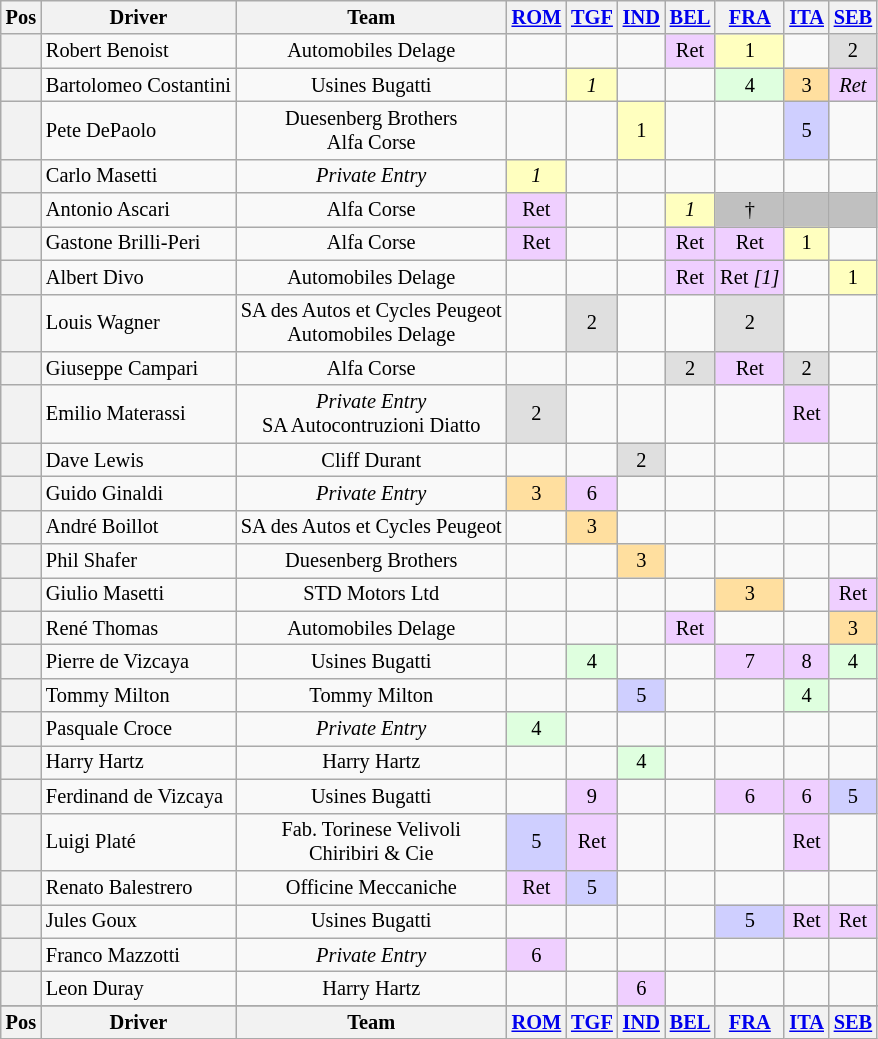<table class="wikitable" style="font-size: 85%; text-align:center">
<tr valign="top">
<th valign="middle">Pos</th>
<th valign="middle">Driver</th>
<th valign="middle">Team</th>
<th><a href='#'>ROM</a><br></th>
<th><a href='#'>TGF</a><br></th>
<th><a href='#'>IND</a><br></th>
<th><a href='#'>BEL</a><br></th>
<th><a href='#'>FRA</a><br></th>
<th><a href='#'>ITA</a><br></th>
<th><a href='#'>SEB</a><br></th>
</tr>
<tr>
<th></th>
<td align="left"> Robert Benoist</td>
<td>Automobiles Delage</td>
<td></td>
<td></td>
<td></td>
<td style="background:#efcfff;">Ret</td>
<td style="background:#ffffbf;">1</td>
<td></td>
<td style="background:#dfdfdf;">2</td>
</tr>
<tr>
<th></th>
<td align="left"> Bartolomeo Costantini</td>
<td>Usines Bugatti</td>
<td></td>
<td style="background:#ffffbf;"><em>1</em></td>
<td></td>
<td></td>
<td style="background:#dfffdf;">4</td>
<td style="background:#ffdf9f;">3</td>
<td style="background:#efcfff;"><em>Ret</em></td>
</tr>
<tr>
<th></th>
<td align="left"> Pete DePaolo</td>
<td>Duesenberg Brothers<br>Alfa Corse</td>
<td></td>
<td></td>
<td style="background:#ffffbf;">1</td>
<td></td>
<td></td>
<td style="background:#cfcfff;">5</td>
<td></td>
</tr>
<tr>
<th></th>
<td align="left"> Carlo Masetti</td>
<td><em>Private Entry</em></td>
<td style="background:#ffffbf;"><em>1</em></td>
<td></td>
<td></td>
<td></td>
<td></td>
<td></td>
<td></td>
</tr>
<tr>
<th></th>
<td align="left"> Antonio Ascari</td>
<td>Alfa Corse</td>
<td style="background:#efcfff;">Ret</td>
<td></td>
<td></td>
<td style="background:#ffffbf;"><em>1</em></td>
<td style="background:#C0C0C0;">†</td>
<td style="background:#C0C0C0;"></td>
<td style="background:#C0C0C0;"></td>
</tr>
<tr>
<th></th>
<td align="left"> Gastone Brilli-Peri</td>
<td>Alfa Corse</td>
<td style="background:#efcfff;">Ret</td>
<td></td>
<td></td>
<td style="background:#efcfff;">Ret</td>
<td style="background:#efcfff;">Ret</td>
<td style="background:#ffffbf;">1</td>
<td></td>
</tr>
<tr>
<th></th>
<td align="left"> Albert Divo</td>
<td>Automobiles Delage</td>
<td></td>
<td></td>
<td></td>
<td style="background:#efcfff;">Ret</td>
<td style="background:#efcfff;">Ret <em>[1]</em></td>
<td></td>
<td style="background:#ffffbf;">1</td>
</tr>
<tr>
<th></th>
<td align="left"> Louis Wagner</td>
<td>SA des Autos et Cycles Peugeot<br>Automobiles Delage</td>
<td></td>
<td style="background:#dfdfdf;">2</td>
<td></td>
<td></td>
<td style="background:#dfdfdf;">2</td>
<td></td>
<td></td>
</tr>
<tr>
<th></th>
<td align="left"> Giuseppe Campari</td>
<td>Alfa Corse</td>
<td></td>
<td></td>
<td></td>
<td style="background:#dfdfdf;">2</td>
<td style="background:#efcfff;">Ret</td>
<td style="background:#dfdfdf;">2</td>
<td></td>
</tr>
<tr>
<th></th>
<td align="left"> Emilio Materassi</td>
<td><em>Private Entry</em><br> SA Autocontruzioni Diatto</td>
<td style="background:#dfdfdf;">2</td>
<td></td>
<td></td>
<td></td>
<td></td>
<td style="background:#efcfff;">Ret</td>
<td></td>
</tr>
<tr>
<th></th>
<td align="left"> Dave Lewis</td>
<td>Cliff Durant</td>
<td></td>
<td></td>
<td style="background:#dfdfdf;">2</td>
<td></td>
<td></td>
<td></td>
<td></td>
</tr>
<tr>
<th></th>
<td align="left"> Guido Ginaldi</td>
<td><em>Private Entry</em></td>
<td style="background:#ffdf9f;">3</td>
<td style="background:#efcfff;">6</td>
<td></td>
<td></td>
<td></td>
<td></td>
<td></td>
</tr>
<tr>
<th></th>
<td align="left"> André Boillot</td>
<td>SA des Autos et Cycles Peugeot</td>
<td></td>
<td style="background:#ffdf9f;">3</td>
<td></td>
<td></td>
<td></td>
<td></td>
<td></td>
</tr>
<tr>
<th></th>
<td align="left"> Phil Shafer</td>
<td>Duesenberg Brothers</td>
<td></td>
<td></td>
<td style="background:#ffdf9f;">3</td>
<td></td>
<td></td>
<td></td>
<td></td>
</tr>
<tr>
<th></th>
<td align="left"> Giulio Masetti</td>
<td>STD Motors Ltd</td>
<td></td>
<td></td>
<td></td>
<td></td>
<td style="background:#ffdf9f;">3</td>
<td></td>
<td style="background:#efcfff;">Ret</td>
</tr>
<tr>
<th></th>
<td align="left"> René Thomas</td>
<td>Automobiles Delage</td>
<td></td>
<td></td>
<td></td>
<td style="background:#efcfff;">Ret</td>
<td></td>
<td></td>
<td style="background:#ffdf9f;">3</td>
</tr>
<tr>
<th></th>
<td align="left"> Pierre de Vizcaya</td>
<td>Usines Bugatti</td>
<td></td>
<td style="background:#dfffdf;">4</td>
<td></td>
<td></td>
<td style="background:#efcfff;">7</td>
<td style="background:#efcfff;">8</td>
<td style="background:#dfffdf;">4</td>
</tr>
<tr>
<th></th>
<td align="left"> Tommy Milton</td>
<td>Tommy Milton</td>
<td></td>
<td></td>
<td style="background:#cfcfff;">5</td>
<td></td>
<td></td>
<td style="background:#dfffdf;">4</td>
<td></td>
</tr>
<tr>
<th></th>
<td align="left"> Pasquale Croce</td>
<td><em>Private Entry</em></td>
<td style="background:#dfffdf;">4</td>
<td></td>
<td></td>
<td></td>
<td></td>
<td></td>
<td></td>
</tr>
<tr>
<th></th>
<td align="left"> Harry Hartz</td>
<td>Harry Hartz</td>
<td></td>
<td></td>
<td style="background:#dfffdf;">4</td>
<td></td>
<td></td>
<td></td>
<td></td>
</tr>
<tr>
<th></th>
<td align="left"> Ferdinand de Vizcaya</td>
<td>Usines Bugatti</td>
<td></td>
<td style="background:#efcfff;">9</td>
<td></td>
<td></td>
<td style="background:#efcfff;">6</td>
<td style="background:#efcfff;">6</td>
<td style="background:#cfcfff;">5</td>
</tr>
<tr>
<th></th>
<td align="left"> Luigi Platé</td>
<td>Fab. Torinese Velivoli<br>Chiribiri & Cie</td>
<td style="background:#cfcfff;">5</td>
<td style="background:#efcfff;">Ret</td>
<td></td>
<td></td>
<td></td>
<td style="background:#efcfff;">Ret</td>
<td></td>
</tr>
<tr>
<th></th>
<td align="left"> Renato Balestrero</td>
<td>Officine Meccaniche</td>
<td style="background:#efcfff;">Ret</td>
<td style="background:#cfcfff;">5</td>
<td></td>
<td></td>
<td></td>
<td></td>
<td></td>
</tr>
<tr>
<th></th>
<td align="left"> Jules Goux</td>
<td>Usines Bugatti</td>
<td></td>
<td></td>
<td></td>
<td></td>
<td style="background:#cfcfff;">5</td>
<td style="background:#efcfff;">Ret</td>
<td style="background:#efcfff;">Ret</td>
</tr>
<tr>
<th></th>
<td align="left"> Franco Mazzotti</td>
<td><em>Private Entry</em></td>
<td style="background:#efcfff;">6</td>
<td></td>
<td></td>
<td></td>
<td></td>
<td></td>
<td></td>
</tr>
<tr>
<th></th>
<td align="left"> Leon Duray</td>
<td>Harry Hartz</td>
<td></td>
<td></td>
<td style="background:#efcfff;">6</td>
<td></td>
<td></td>
<td></td>
<td></td>
</tr>
<tr>
</tr>
<tr valign="top">
<th valign="middle">Pos</th>
<th valign="middle">Driver</th>
<th valign="middle">Team</th>
<th><a href='#'>ROM</a><br></th>
<th><a href='#'>TGF</a><br></th>
<th><a href='#'>IND</a><br></th>
<th><a href='#'>BEL</a><br></th>
<th><a href='#'>FRA</a><br></th>
<th><a href='#'>ITA</a><br></th>
<th><a href='#'>SEB</a><br></th>
</tr>
</table>
